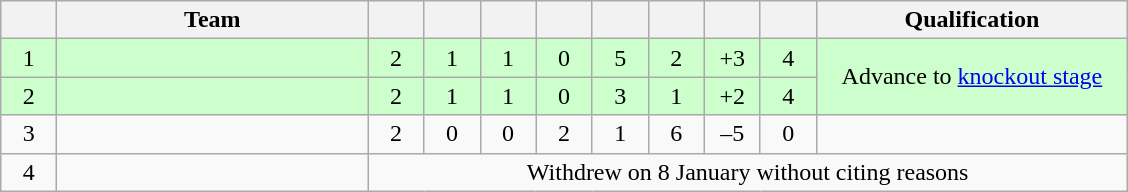<table class="wikitable" style="text-align:center">
<tr>
<th width=30></th>
<th width=200>Team</th>
<th width=30></th>
<th width=30></th>
<th width=30></th>
<th width=30></th>
<th width=30></th>
<th width=30></th>
<th width=30></th>
<th width=30></th>
<th width=200>Qualification</th>
</tr>
<tr style="background-color:#cfc">
<td>1</td>
<td style="text-align:left"></td>
<td>2</td>
<td>1</td>
<td>1</td>
<td>0</td>
<td>5</td>
<td>2</td>
<td>+3</td>
<td>4</td>
<td rowspan="2">Advance to <a href='#'>knockout stage</a></td>
</tr>
<tr style="background-color:#cfc">
<td>2</td>
<td style="text-align:left"></td>
<td>2</td>
<td>1</td>
<td>1</td>
<td>0</td>
<td>3</td>
<td>1</td>
<td>+2</td>
<td>4</td>
</tr>
<tr>
<td>3</td>
<td style="text-align:left"></td>
<td>2</td>
<td>0</td>
<td>0</td>
<td>2</td>
<td>1</td>
<td>6</td>
<td>–5</td>
<td>0</td>
<td></td>
</tr>
<tr>
<td>4</td>
<td style="text-align:left"></td>
<td colspan="9">Withdrew on 8 January without citing reasons</td>
</tr>
</table>
